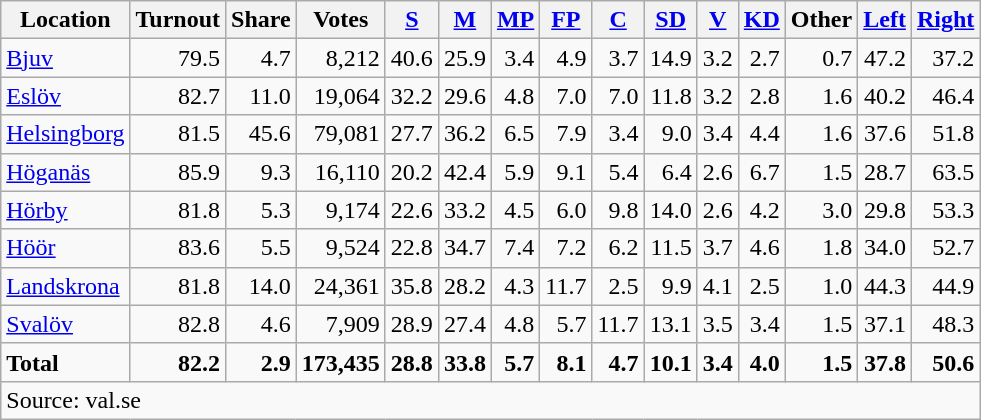<table class="wikitable sortable" style=text-align:right>
<tr>
<th>Location</th>
<th>Turnout</th>
<th>Share</th>
<th>Votes</th>
<th><a href='#'>S</a></th>
<th><a href='#'>M</a></th>
<th><a href='#'>MP</a></th>
<th><a href='#'>FP</a></th>
<th><a href='#'>C</a></th>
<th><a href='#'>SD</a></th>
<th><a href='#'>V</a></th>
<th><a href='#'>KD</a></th>
<th>Other</th>
<th><a href='#'>Left</a></th>
<th><a href='#'>Right</a></th>
</tr>
<tr>
<td align=left><a href='#'>Bjuv</a></td>
<td>79.5</td>
<td>4.7</td>
<td>8,212</td>
<td>40.6</td>
<td>25.9</td>
<td>3.4</td>
<td>4.9</td>
<td>3.7</td>
<td>14.9</td>
<td>3.2</td>
<td>2.7</td>
<td>0.7</td>
<td>47.2</td>
<td>37.2</td>
</tr>
<tr>
<td align=left><a href='#'>Eslöv</a></td>
<td>82.7</td>
<td>11.0</td>
<td>19,064</td>
<td>32.2</td>
<td>29.6</td>
<td>4.8</td>
<td>7.0</td>
<td>7.0</td>
<td>11.8</td>
<td>3.2</td>
<td>2.8</td>
<td>1.6</td>
<td>40.2</td>
<td>46.4</td>
</tr>
<tr>
<td align=left><a href='#'>Helsingborg</a></td>
<td>81.5</td>
<td>45.6</td>
<td>79,081</td>
<td>27.7</td>
<td>36.2</td>
<td>6.5</td>
<td>7.9</td>
<td>3.4</td>
<td>9.0</td>
<td>3.4</td>
<td>4.4</td>
<td>1.6</td>
<td>37.6</td>
<td>51.8</td>
</tr>
<tr>
<td align=left><a href='#'>Höganäs</a></td>
<td>85.9</td>
<td>9.3</td>
<td>16,110</td>
<td>20.2</td>
<td>42.4</td>
<td>5.9</td>
<td>9.1</td>
<td>5.4</td>
<td>6.4</td>
<td>2.6</td>
<td>6.7</td>
<td>1.5</td>
<td>28.7</td>
<td>63.5</td>
</tr>
<tr>
<td align=left><a href='#'>Hörby</a></td>
<td>81.8</td>
<td>5.3</td>
<td>9,174</td>
<td>22.6</td>
<td>33.2</td>
<td>4.5</td>
<td>6.0</td>
<td>9.8</td>
<td>14.0</td>
<td>2.6</td>
<td>4.2</td>
<td>3.0</td>
<td>29.8</td>
<td>53.3</td>
</tr>
<tr>
<td align=left><a href='#'>Höör</a></td>
<td>83.6</td>
<td>5.5</td>
<td>9,524</td>
<td>22.8</td>
<td>34.7</td>
<td>7.4</td>
<td>7.2</td>
<td>6.2</td>
<td>11.5</td>
<td>3.7</td>
<td>4.6</td>
<td>1.8</td>
<td>34.0</td>
<td>52.7</td>
</tr>
<tr>
<td align=left><a href='#'>Landskrona</a></td>
<td>81.8</td>
<td>14.0</td>
<td>24,361</td>
<td>35.8</td>
<td>28.2</td>
<td>4.3</td>
<td>11.7</td>
<td>2.5</td>
<td>9.9</td>
<td>4.1</td>
<td>2.5</td>
<td>1.0</td>
<td>44.3</td>
<td>44.9</td>
</tr>
<tr>
<td align=left><a href='#'>Svalöv</a></td>
<td>82.8</td>
<td>4.6</td>
<td>7,909</td>
<td>28.9</td>
<td>27.4</td>
<td>4.8</td>
<td>5.7</td>
<td>11.7</td>
<td>13.1</td>
<td>3.5</td>
<td>3.4</td>
<td>1.5</td>
<td>37.1</td>
<td>48.3</td>
</tr>
<tr>
<td align=left><strong>Total</strong></td>
<td><strong>82.2</strong></td>
<td><strong>2.9</strong></td>
<td><strong>173,435</strong></td>
<td><strong>28.8</strong></td>
<td><strong>33.8</strong></td>
<td><strong>5.7</strong></td>
<td><strong>8.1</strong></td>
<td><strong>4.7</strong></td>
<td><strong>10.1</strong></td>
<td><strong>3.4</strong></td>
<td><strong>4.0</strong></td>
<td><strong>1.5</strong></td>
<td><strong>37.8</strong></td>
<td><strong>50.6</strong></td>
</tr>
<tr>
<td align=left colspan=15>Source: val.se </td>
</tr>
</table>
